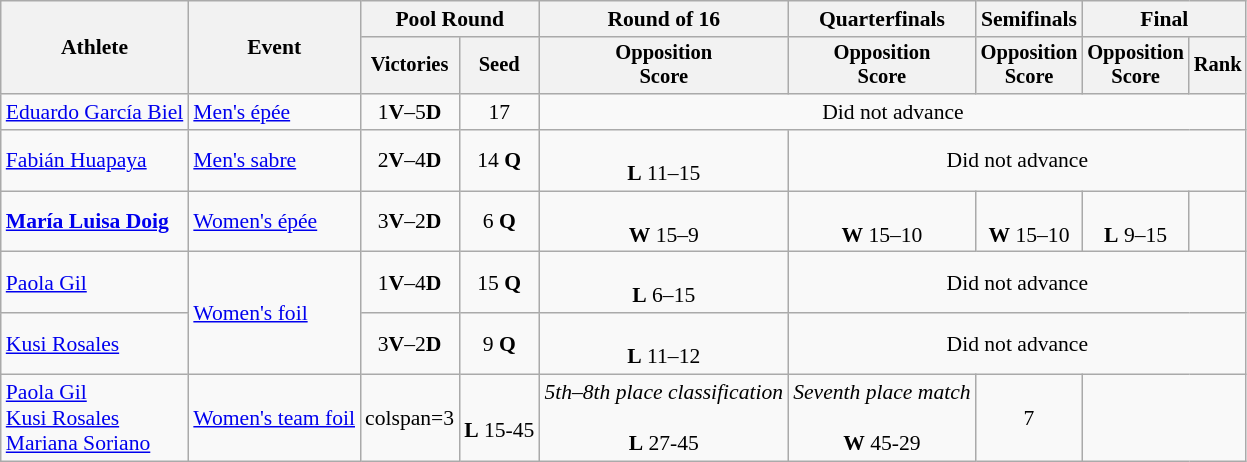<table class=wikitable style="font-size:90%;text-align:center">
<tr>
<th rowspan="2">Athlete</th>
<th rowspan="2">Event</th>
<th colspan=2>Pool Round</th>
<th>Round of 16</th>
<th>Quarterfinals</th>
<th>Semifinals</th>
<th colspan=2>Final</th>
</tr>
<tr style="font-size:95%">
<th>Victories</th>
<th>Seed</th>
<th>Opposition<br>Score</th>
<th>Opposition<br>Score</th>
<th>Opposition<br>Score</th>
<th>Opposition<br>Score</th>
<th>Rank</th>
</tr>
<tr>
<td align=left><a href='#'>Eduardo García Biel⁣</a></td>
<td align=left><a href='#'>Men's épée</a></td>
<td>1<strong>V</strong>–5<strong>D</strong></td>
<td>17</td>
<td colspan=5>Did not advance</td>
</tr>
<tr>
<td align=left><a href='#'>Fabián Huapaya</a></td>
<td align=left><a href='#'>Men's sabre</a></td>
<td>2<strong>V</strong>–4<strong>D</strong></td>
<td>14 <strong>Q</strong></td>
<td><br><strong>L</strong> 11–15</td>
<td colspan=4>Did not advance</td>
</tr>
<tr>
<td align=left><strong><a href='#'>María Luisa Doig</a></strong></td>
<td align=left><a href='#'>Women's épée</a></td>
<td>3<strong>V</strong>–2<strong>D</strong></td>
<td>6 <strong>Q</strong></td>
<td><br><strong>W</strong> 15–9</td>
<td><br><strong>W</strong> 15–10</td>
<td><br><strong>W</strong> 15–10</td>
<td><br><strong>L</strong> 9–15</td>
<td></td>
</tr>
<tr>
<td align=left><a href='#'>Paola Gil</a></td>
<td align=left rowspan=2><a href='#'>Women's foil</a></td>
<td>1<strong>V</strong>–4<strong>D</strong></td>
<td>15 <strong>Q</strong></td>
<td><br><strong>L</strong> 6–15</td>
<td colspan=4>Did not advance</td>
</tr>
<tr>
<td align=left><a href='#'>Kusi Rosales</a></td>
<td>3<strong>V</strong>–2<strong>D</strong></td>
<td>9 <strong>Q</strong></td>
<td><br><strong>L</strong> 11–12</td>
<td colspan=4>Did not advance</td>
</tr>
<tr>
<td align=left><a href='#'>Paola Gil</a><br><a href='#'>Kusi Rosales</a><br><a href='#'>Mariana Soriano</a></td>
<td align=left><a href='#'>Women's team foil</a></td>
<td>colspan=3 </td>
<td><br><strong>L</strong> 15-45</td>
<td><em>5th–8th place classification</em><br><br><strong>L</strong> 27-45</td>
<td><em>Seventh place match</em><br><br><strong>W</strong> 45-29</td>
<td>7</td>
</tr>
</table>
